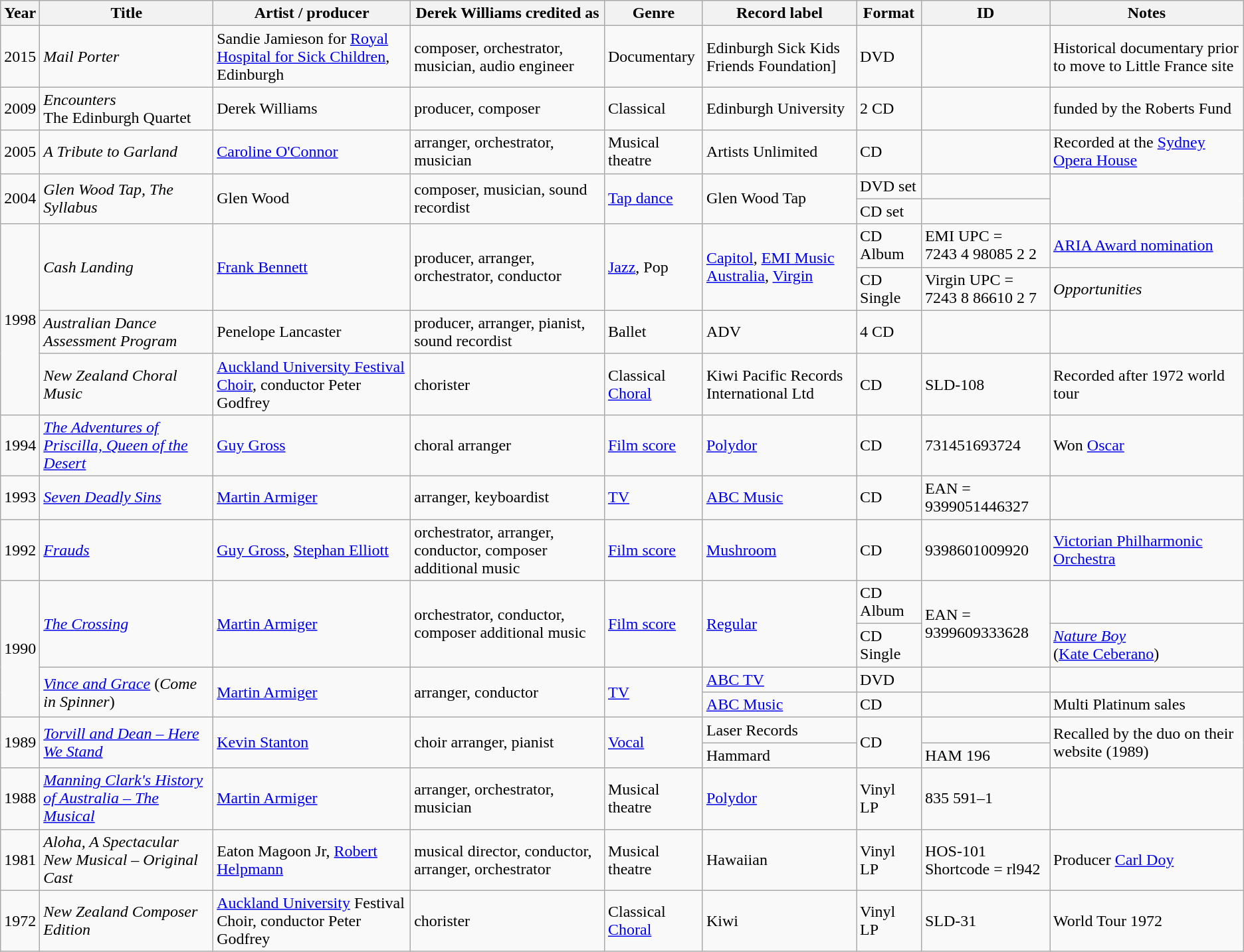<table class="wikitable">
<tr>
<th>Year</th>
<th>Title</th>
<th>Artist / producer</th>
<th>Derek Williams credited as</th>
<th>Genre</th>
<th>Record label</th>
<th>Format</th>
<th>ID</th>
<th>Notes</th>
</tr>
<tr>
<td>2015</td>
<td><em>Mail Porter</em></td>
<td>Sandie Jamieson for <a href='#'>Royal Hospital for Sick Children</a>, Edinburgh</td>
<td>composer, orchestrator, musician, audio engineer</td>
<td>Documentary</td>
<td>Edinburgh Sick Kids Friends Foundation]</td>
<td>DVD</td>
<td></td>
<td>Historical documentary prior to move to Little France site</td>
</tr>
<tr>
<td>2009</td>
<td><em>Encounters</em><br>The Edinburgh Quartet</td>
<td>Derek Williams</td>
<td>producer, composer</td>
<td>Classical</td>
<td>Edinburgh University</td>
<td>2 CD</td>
<td></td>
<td>funded by the Roberts Fund</td>
</tr>
<tr>
<td>2005</td>
<td><em>A Tribute to Garland</em></td>
<td><a href='#'>Caroline O'Connor</a></td>
<td>arranger, orchestrator, musician</td>
<td>Musical theatre</td>
<td>Artists Unlimited</td>
<td>CD</td>
<td></td>
<td>Recorded at the <a href='#'>Sydney Opera House</a></td>
</tr>
<tr>
<td rowspan="2">2004</td>
<td rowspan="2"><em>Glen Wood Tap, The Syllabus</em></td>
<td rowspan="2">Glen Wood</td>
<td rowspan="2">composer, musician, sound recordist</td>
<td rowspan="2"><a href='#'>Tap dance</a></td>
<td rowspan="2">Glen Wood Tap</td>
<td>DVD set</td>
<td></td>
<td rowspan="2"></td>
</tr>
<tr>
<td>CD set</td>
<td></td>
</tr>
<tr>
<td rowspan="4">1998</td>
<td rowspan="2"><em>Cash Landing</em></td>
<td rowspan="2"><a href='#'>Frank Bennett</a></td>
<td rowspan="2">producer, arranger, orchestrator, conductor</td>
<td rowspan="2"><a href='#'>Jazz</a>, Pop</td>
<td rowspan="2"><a href='#'>Capitol</a>, <a href='#'>EMI Music Australia</a>, <a href='#'>Virgin</a></td>
<td>CD Album</td>
<td>EMI UPC =<br>7243 4 98085 2 2</td>
<td><a href='#'>ARIA Award nomination</a></td>
</tr>
<tr>
<td>CD Single</td>
<td>Virgin UPC =<br>7243 8 86610 2 7</td>
<td><em>Opportunities</em></td>
</tr>
<tr>
<td><em>Australian Dance Assessment Program</em></td>
<td>Penelope Lancaster</td>
<td>producer, arranger, pianist, sound recordist</td>
<td>Ballet</td>
<td>ADV</td>
<td>4 CD</td>
<td></td>
<td></td>
</tr>
<tr>
<td><em>New Zealand Choral Music</em></td>
<td><a href='#'>Auckland University Festival Choir</a>, conductor Peter Godfrey</td>
<td>chorister</td>
<td>Classical<br><a href='#'>Choral</a></td>
<td>Kiwi Pacific Records International Ltd</td>
<td>CD</td>
<td>SLD-108</td>
<td>Recorded after 1972 world tour</td>
</tr>
<tr>
<td>1994</td>
<td><em><a href='#'>The Adventures of Priscilla, Queen of the Desert</a></em></td>
<td><a href='#'>Guy Gross</a></td>
<td>choral arranger</td>
<td><a href='#'>Film score</a></td>
<td><a href='#'>Polydor</a></td>
<td>CD</td>
<td>731451693724</td>
<td>Won <a href='#'>Oscar</a></td>
</tr>
<tr>
<td>1993</td>
<td><em><a href='#'>Seven Deadly Sins</a></em></td>
<td><a href='#'>Martin Armiger</a></td>
<td>arranger, keyboardist</td>
<td><a href='#'>TV</a></td>
<td><a href='#'>ABC Music</a></td>
<td>CD</td>
<td>EAN = 9399051446327</td>
<td></td>
</tr>
<tr>
<td>1992</td>
<td><em><a href='#'>Frauds</a></em></td>
<td><a href='#'>Guy Gross</a>, <a href='#'>Stephan Elliott</a></td>
<td>orchestrator, arranger, conductor, composer additional music</td>
<td><a href='#'>Film score</a></td>
<td><a href='#'>Mushroom</a></td>
<td>CD</td>
<td>9398601009920</td>
<td><a href='#'>Victorian Philharmonic Orchestra</a></td>
</tr>
<tr>
<td rowspan="4">1990</td>
<td rowspan="2"><em><a href='#'>The Crossing</a></em></td>
<td rowspan="2"><a href='#'>Martin Armiger</a></td>
<td rowspan="2">orchestrator, conductor, composer additional music</td>
<td rowspan="2"><a href='#'>Film score</a></td>
<td rowspan="2"><a href='#'>Regular</a></td>
<td>CD Album</td>
<td rowspan="2">EAN = 9399609333628</td>
<td></td>
</tr>
<tr>
<td>CD Single</td>
<td><em><a href='#'>Nature Boy</a></em><br>(<a href='#'>Kate Ceberano</a>)</td>
</tr>
<tr>
<td rowspan="2"><em><a href='#'>Vince and Grace</a></em> (<em>Come in Spinner</em>)</td>
<td rowspan="2"><a href='#'>Martin Armiger</a></td>
<td rowspan="2">arranger, conductor</td>
<td rowspan="2"><a href='#'>TV</a></td>
<td><a href='#'>ABC TV</a></td>
<td>DVD</td>
<td></td>
<td></td>
</tr>
<tr>
<td><a href='#'>ABC Music</a></td>
<td>CD</td>
<td></td>
<td>Multi Platinum sales</td>
</tr>
<tr>
<td rowspan="2">1989</td>
<td rowspan="2"><em><a href='#'>Torvill and Dean – Here We Stand</a></em></td>
<td rowspan="2"><a href='#'>Kevin Stanton</a></td>
<td rowspan="2">choir arranger, pianist</td>
<td rowspan="2"><a href='#'>Vocal</a></td>
<td>Laser Records</td>
<td rowspan="2">CD</td>
<td></td>
<td rowspan="2">Recalled by the duo on their website (1989)</td>
</tr>
<tr>
<td>Hammard</td>
<td>HAM 196</td>
</tr>
<tr>
<td>1988</td>
<td><em><a href='#'>Manning Clark's History of Australia – The Musical</a></em></td>
<td><a href='#'>Martin Armiger</a></td>
<td>arranger, orchestrator, musician</td>
<td>Musical theatre</td>
<td><a href='#'>Polydor</a></td>
<td>Vinyl LP</td>
<td>835 591–1</td>
<td></td>
</tr>
<tr>
<td>1981</td>
<td><em>Aloha, A Spectacular New Musical – Original Cast</em></td>
<td>Eaton Magoon Jr, <a href='#'>Robert Helpmann</a></td>
<td>musical director, conductor, arranger, orchestrator</td>
<td>Musical theatre</td>
<td>Hawaiian</td>
<td>Vinyl LP</td>
<td>HOS-101<br>Shortcode = rl942</td>
<td>Producer <a href='#'>Carl Doy</a></td>
</tr>
<tr>
<td>1972</td>
<td><em>New Zealand Composer Edition</em></td>
<td><a href='#'>Auckland University</a> Festival Choir, conductor Peter Godfrey</td>
<td>chorister</td>
<td>Classical<br><a href='#'>Choral</a></td>
<td>Kiwi</td>
<td>Vinyl LP</td>
<td>SLD-31</td>
<td>World Tour 1972</td>
</tr>
</table>
